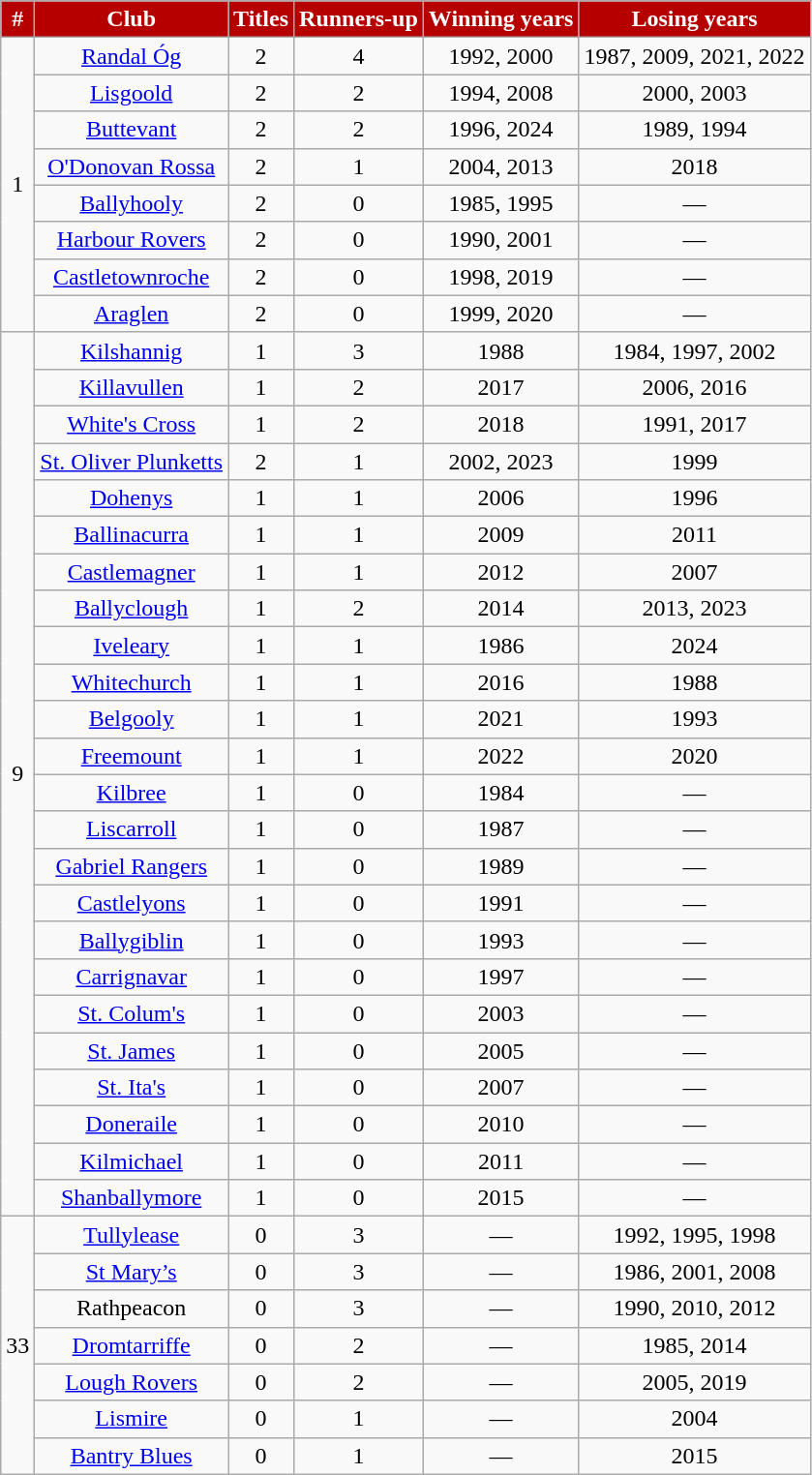<table class="wikitable sortable" style="text-align:center">
<tr>
<th style="background:#B60000;color:white">#</th>
<th style="background:#B60000;color:white">Club</th>
<th style="background:#B60000;color:white">Titles</th>
<th style="background:#B60000;color:white">Runners-up</th>
<th style="background:#B60000;color:white">Winning years</th>
<th style="background:#B60000;color:white">Losing years</th>
</tr>
<tr>
<td rowspan="8">1</td>
<td><a href='#'>Randal Óg</a></td>
<td>2</td>
<td>4</td>
<td>1992, 2000</td>
<td>1987, 2009, 2021, 2022</td>
</tr>
<tr>
<td><a href='#'>Lisgoold</a></td>
<td>2</td>
<td>2</td>
<td>1994, 2008</td>
<td>2000, 2003</td>
</tr>
<tr>
<td><a href='#'>Buttevant</a></td>
<td>2</td>
<td>2</td>
<td>1996, 2024</td>
<td>1989, 1994</td>
</tr>
<tr>
<td><a href='#'>O'Donovan Rossa</a></td>
<td>2</td>
<td>1</td>
<td>2004, 2013</td>
<td>2018</td>
</tr>
<tr>
<td><a href='#'>Ballyhooly</a></td>
<td>2</td>
<td>0</td>
<td>1985, 1995</td>
<td>—</td>
</tr>
<tr>
<td><a href='#'>Harbour Rovers</a></td>
<td>2</td>
<td>0</td>
<td>1990, 2001</td>
<td>—</td>
</tr>
<tr>
<td><a href='#'>Castletownroche</a></td>
<td>2</td>
<td>0</td>
<td>1998, 2019</td>
<td>—</td>
</tr>
<tr>
<td><a href='#'>Araglen</a></td>
<td>2</td>
<td>0</td>
<td>1999, 2020</td>
<td>—</td>
</tr>
<tr>
<td rowspan="24">9</td>
<td><a href='#'>Kilshannig</a></td>
<td>1</td>
<td>3</td>
<td>1988</td>
<td>1984, 1997, 2002</td>
</tr>
<tr>
<td><a href='#'>Killavullen</a></td>
<td>1</td>
<td>2</td>
<td>2017</td>
<td>2006, 2016</td>
</tr>
<tr>
<td><a href='#'>White's Cross</a></td>
<td>1</td>
<td>2</td>
<td>2018</td>
<td>1991, 2017</td>
</tr>
<tr>
<td><a href='#'>St. Oliver Plunketts</a></td>
<td>2</td>
<td>1</td>
<td>2002, 2023</td>
<td>1999</td>
</tr>
<tr>
<td><a href='#'>Dohenys</a></td>
<td>1</td>
<td>1</td>
<td>2006</td>
<td>1996</td>
</tr>
<tr>
<td><a href='#'>Ballinacurra</a></td>
<td>1</td>
<td>1</td>
<td>2009</td>
<td>2011</td>
</tr>
<tr>
<td><a href='#'>Castlemagner</a></td>
<td>1</td>
<td>1</td>
<td>2012</td>
<td>2007</td>
</tr>
<tr>
<td><a href='#'>Ballyclough</a></td>
<td>1</td>
<td>2</td>
<td>2014</td>
<td>2013, 2023</td>
</tr>
<tr>
<td><a href='#'>Iveleary</a></td>
<td>1</td>
<td>1</td>
<td>1986</td>
<td>2024</td>
</tr>
<tr>
<td><a href='#'>Whitechurch</a></td>
<td>1</td>
<td>1</td>
<td>2016</td>
<td>1988</td>
</tr>
<tr>
<td><a href='#'>Belgooly</a></td>
<td>1</td>
<td>1</td>
<td>2021</td>
<td>1993</td>
</tr>
<tr>
<td><a href='#'>Freemount</a></td>
<td>1</td>
<td>1</td>
<td>2022</td>
<td>2020</td>
</tr>
<tr>
<td><a href='#'>Kilbree</a></td>
<td>1</td>
<td>0</td>
<td>1984</td>
<td>—</td>
</tr>
<tr>
<td><a href='#'>Liscarroll</a></td>
<td>1</td>
<td>0</td>
<td>1987</td>
<td>—</td>
</tr>
<tr>
<td><a href='#'>Gabriel Rangers</a></td>
<td>1</td>
<td>0</td>
<td>1989</td>
<td>—</td>
</tr>
<tr>
<td><a href='#'>Castlelyons</a></td>
<td>1</td>
<td>0</td>
<td>1991</td>
<td>—</td>
</tr>
<tr>
<td><a href='#'>Ballygiblin</a></td>
<td>1</td>
<td>0</td>
<td>1993</td>
<td>—</td>
</tr>
<tr>
<td><a href='#'>Carrignavar</a></td>
<td>1</td>
<td>0</td>
<td>1997</td>
<td>—</td>
</tr>
<tr>
<td><a href='#'>St. Colum's</a></td>
<td>1</td>
<td>0</td>
<td>2003</td>
<td>—</td>
</tr>
<tr>
<td><a href='#'>St. James</a></td>
<td>1</td>
<td>0</td>
<td>2005</td>
<td>—</td>
</tr>
<tr>
<td><a href='#'>St. Ita's</a></td>
<td>1</td>
<td>0</td>
<td>2007</td>
<td>—</td>
</tr>
<tr>
<td><a href='#'>Doneraile</a></td>
<td>1</td>
<td>0</td>
<td>2010</td>
<td>—</td>
</tr>
<tr>
<td><a href='#'>Kilmichael</a></td>
<td>1</td>
<td>0</td>
<td>2011</td>
<td>—</td>
</tr>
<tr>
<td><a href='#'>Shanballymore</a></td>
<td>1</td>
<td>0</td>
<td>2015</td>
<td>—</td>
</tr>
<tr>
<td rowspan="7">33</td>
<td><a href='#'>Tullylease</a></td>
<td>0</td>
<td>3</td>
<td>—</td>
<td>1992, 1995, 1998</td>
</tr>
<tr>
<td><a href='#'>St Mary’s</a></td>
<td>0</td>
<td>3</td>
<td>—</td>
<td>1986, 2001, 2008</td>
</tr>
<tr>
<td>Rathpeacon</td>
<td>0</td>
<td>3</td>
<td>—</td>
<td>1990, 2010, 2012</td>
</tr>
<tr>
<td><a href='#'>Dromtarriffe</a></td>
<td>0</td>
<td>2</td>
<td>—</td>
<td>1985, 2014</td>
</tr>
<tr>
<td><a href='#'>Lough Rovers</a></td>
<td>0</td>
<td>2</td>
<td>—</td>
<td>2005, 2019</td>
</tr>
<tr>
<td><a href='#'>Lismire</a></td>
<td>0</td>
<td>1</td>
<td>—</td>
<td>2004</td>
</tr>
<tr>
<td><a href='#'>Bantry Blues</a></td>
<td>0</td>
<td>1</td>
<td>—</td>
<td>2015</td>
</tr>
</table>
